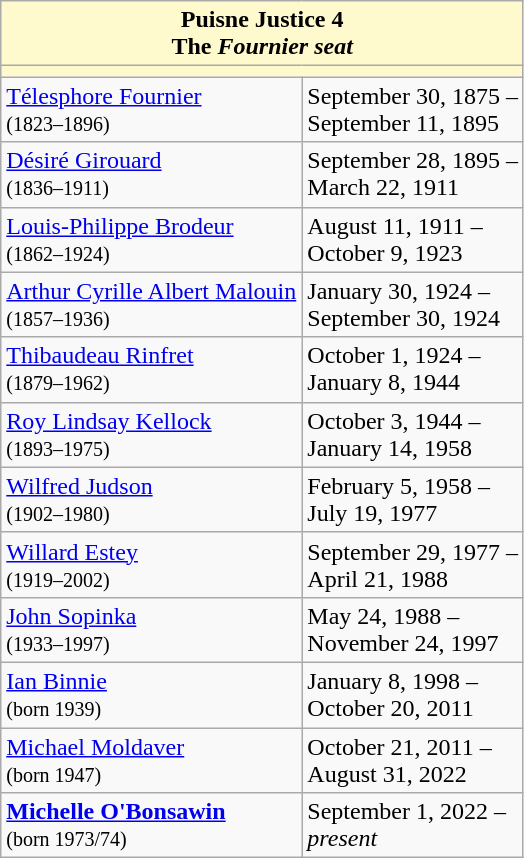<table class="wikitable">
<tr>
<th colspan="2" style="background: #fffacd;">Puisne Justice 4<br>The <em>Fournier seat</em></th>
</tr>
<tr>
<td colspan="2" style="background: #fffacd;"></td>
</tr>
<tr>
<td><a href='#'>Télesphore Fournier</a><br><small>(1823–1896)</small></td>
<td>September 30, 1875 –<br> September 11, 1895</td>
</tr>
<tr>
<td><a href='#'>Désiré Girouard</a><br><small>(1836–1911)</small></td>
<td>September 28, 1895 –<br> March 22, 1911</td>
</tr>
<tr>
<td><a href='#'>Louis-Philippe Brodeur</a><br><small>(1862–1924)</small></td>
<td>August 11, 1911 –<br> October 9, 1923</td>
</tr>
<tr>
<td><a href='#'>Arthur Cyrille Albert Malouin</a><br><small>(1857–1936)</small></td>
<td>January 30, 1924 –<br> September 30, 1924</td>
</tr>
<tr>
<td><a href='#'>Thibaudeau Rinfret</a><br><small>(1879–1962)</small></td>
<td>October 1, 1924 –<br> January 8, 1944</td>
</tr>
<tr>
<td><a href='#'>Roy Lindsay Kellock</a><br><small>(1893–1975)</small></td>
<td>October 3, 1944 –<br> January 14, 1958</td>
</tr>
<tr>
<td><a href='#'>Wilfred Judson</a><br><small>(1902–1980)</small></td>
<td>February 5, 1958 –<br> July 19, 1977</td>
</tr>
<tr>
<td><a href='#'>Willard Estey</a><br><small>(1919–2002)</small></td>
<td>September 29, 1977 –<br> April 21, 1988</td>
</tr>
<tr>
<td><a href='#'>John Sopinka</a><br><small>(1933–1997)</small></td>
<td>May 24, 1988 –<br> November 24, 1997</td>
</tr>
<tr>
<td><a href='#'>Ian Binnie</a><br><small>(born 1939)</small></td>
<td>January 8, 1998 –<br> October 20, 2011</td>
</tr>
<tr>
<td><a href='#'>Michael Moldaver</a><br><small>(born 1947)</small></td>
<td>October 21, 2011 –<br> August 31, 2022</td>
</tr>
<tr>
<td><strong><a href='#'>Michelle O'Bonsawin</a></strong><br><small>(born 1973/74)</small></td>
<td>September 1, 2022 –<br> <em>present</em></td>
</tr>
</table>
